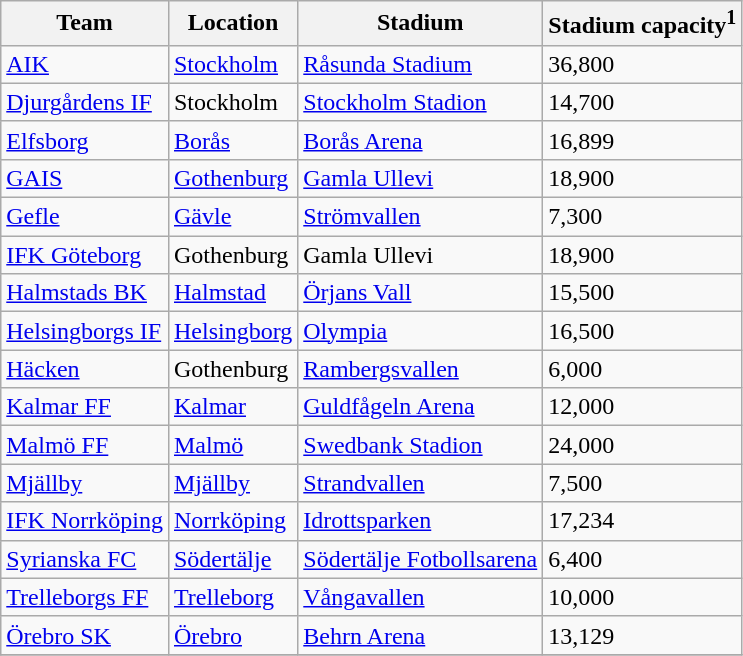<table class="wikitable sortable">
<tr>
<th>Team</th>
<th>Location</th>
<th>Stadium</th>
<th>Stadium capacity<sup>1</sup></th>
</tr>
<tr>
<td><a href='#'>AIK</a></td>
<td><a href='#'>Stockholm</a></td>
<td><a href='#'>Råsunda Stadium</a></td>
<td>36,800</td>
</tr>
<tr>
<td><a href='#'>Djurgårdens IF</a></td>
<td>Stockholm</td>
<td><a href='#'>Stockholm Stadion</a></td>
<td>14,700</td>
</tr>
<tr>
<td><a href='#'>Elfsborg</a></td>
<td><a href='#'>Borås</a></td>
<td><a href='#'>Borås Arena</a></td>
<td>16,899</td>
</tr>
<tr>
<td><a href='#'>GAIS</a></td>
<td><a href='#'>Gothenburg</a></td>
<td><a href='#'>Gamla Ullevi</a></td>
<td>18,900</td>
</tr>
<tr>
<td><a href='#'>Gefle</a></td>
<td><a href='#'>Gävle</a></td>
<td><a href='#'>Strömvallen</a></td>
<td>7,300</td>
</tr>
<tr>
<td><a href='#'>IFK Göteborg</a></td>
<td>Gothenburg</td>
<td>Gamla Ullevi</td>
<td>18,900</td>
</tr>
<tr>
<td><a href='#'>Halmstads BK</a></td>
<td><a href='#'>Halmstad</a></td>
<td><a href='#'>Örjans Vall</a></td>
<td>15,500</td>
</tr>
<tr>
<td><a href='#'>Helsingborgs IF</a></td>
<td><a href='#'>Helsingborg</a></td>
<td><a href='#'>Olympia</a></td>
<td>16,500</td>
</tr>
<tr>
<td><a href='#'>Häcken</a></td>
<td>Gothenburg</td>
<td><a href='#'>Rambergsvallen</a></td>
<td>6,000</td>
</tr>
<tr>
<td><a href='#'>Kalmar FF</a></td>
<td><a href='#'>Kalmar</a></td>
<td><a href='#'>Guldfågeln Arena</a></td>
<td>12,000</td>
</tr>
<tr>
<td><a href='#'>Malmö FF</a></td>
<td><a href='#'>Malmö</a></td>
<td><a href='#'>Swedbank Stadion</a></td>
<td>24,000</td>
</tr>
<tr>
<td><a href='#'>Mjällby</a></td>
<td><a href='#'>Mjällby</a></td>
<td><a href='#'>Strandvallen</a></td>
<td>7,500</td>
</tr>
<tr>
<td><a href='#'>IFK Norrköping</a></td>
<td><a href='#'>Norrköping</a></td>
<td><a href='#'>Idrottsparken</a></td>
<td>17,234</td>
</tr>
<tr>
<td><a href='#'>Syrianska FC</a></td>
<td><a href='#'>Södertälje</a></td>
<td><a href='#'>Södertälje Fotbollsarena</a></td>
<td>6,400</td>
</tr>
<tr>
<td><a href='#'>Trelleborgs FF</a></td>
<td><a href='#'>Trelleborg</a></td>
<td><a href='#'>Vångavallen</a></td>
<td>10,000</td>
</tr>
<tr>
<td><a href='#'>Örebro SK</a></td>
<td><a href='#'>Örebro</a></td>
<td><a href='#'>Behrn Arena</a></td>
<td>13,129</td>
</tr>
<tr>
</tr>
</table>
